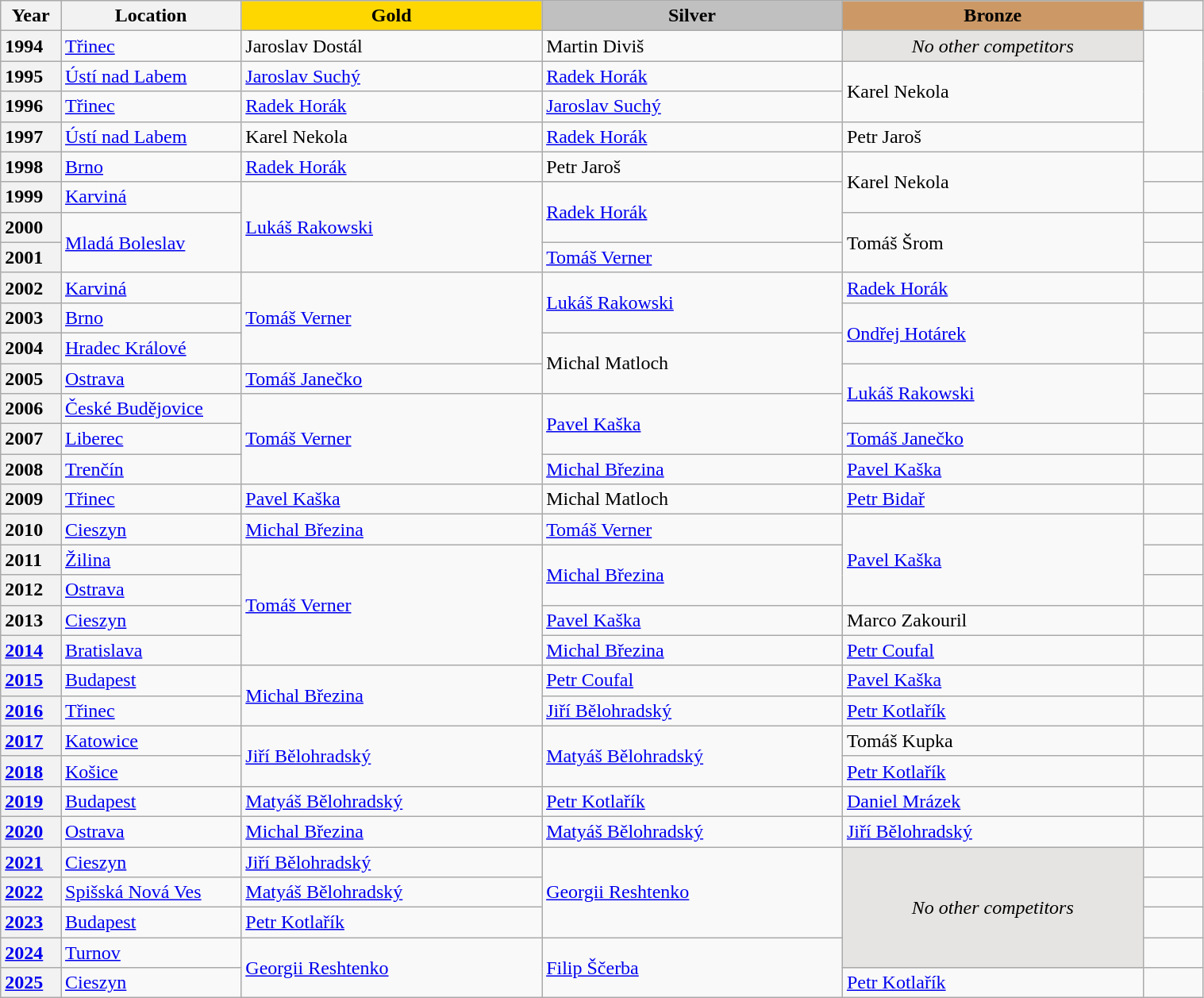<table class="wikitable unsortable" style="text-align:left; width:80%">
<tr>
<th scope="col" style="text-align:center; width:5%">Year</th>
<th scope="col" style="text-align:center; width:15%">Location</th>
<td scope="col" style="text-align:center; width:25%; background:gold"><strong>Gold</strong></td>
<td scope="col" style="text-align:center; width:25%; background:silver"><strong>Silver</strong></td>
<td scope="col" style="text-align:center; width:25%; background:#c96"><strong>Bronze</strong></td>
<th scope="col" style="text-align:center; width:5%"></th>
</tr>
<tr>
<th scope="row" style="text-align:left">1994</th>
<td><a href='#'>Třinec</a></td>
<td>Jaroslav Dostál</td>
<td>Martin Diviš</td>
<td align="center" bgcolor="e5e4e2"><em>No other competitors</em></td>
<td rowspan="4"></td>
</tr>
<tr>
<th scope="row" style="text-align:left">1995</th>
<td><a href='#'>Ústí nad Labem</a></td>
<td><a href='#'>Jaroslav Suchý</a></td>
<td><a href='#'>Radek Horák</a></td>
<td rowspan="2">Karel Nekola</td>
</tr>
<tr>
<th scope="row" style="text-align:left">1996</th>
<td><a href='#'>Třinec</a></td>
<td><a href='#'>Radek Horák</a></td>
<td><a href='#'>Jaroslav Suchý</a></td>
</tr>
<tr>
<th scope="row" style="text-align:left">1997</th>
<td><a href='#'>Ústí nad Labem</a></td>
<td>Karel Nekola</td>
<td><a href='#'>Radek Horák</a></td>
<td>Petr Jaroš</td>
</tr>
<tr>
<th scope="row" style="text-align:left">1998</th>
<td><a href='#'>Brno</a></td>
<td><a href='#'>Radek Horák</a></td>
<td>Petr Jaroš</td>
<td rowspan="2">Karel Nekola</td>
<td></td>
</tr>
<tr>
<th scope="row" style="text-align:left">1999</th>
<td><a href='#'>Karviná</a></td>
<td rowspan="3"><a href='#'>Lukáš Rakowski</a></td>
<td rowspan="2"><a href='#'>Radek Horák</a></td>
<td></td>
</tr>
<tr>
<th scope="row" style="text-align:left">2000</th>
<td rowspan="2"><a href='#'>Mladá Boleslav</a></td>
<td rowspan="2">Tomáš Šrom</td>
<td></td>
</tr>
<tr>
<th scope="row" style="text-align:left">2001</th>
<td><a href='#'>Tomáš Verner</a></td>
<td></td>
</tr>
<tr>
<th scope="row" style="text-align:left">2002</th>
<td><a href='#'>Karviná</a></td>
<td rowspan="3"><a href='#'>Tomáš Verner</a></td>
<td rowspan="2"><a href='#'>Lukáš Rakowski</a></td>
<td><a href='#'>Radek Horák</a></td>
<td></td>
</tr>
<tr>
<th scope="row" style="text-align:left">2003</th>
<td><a href='#'>Brno</a></td>
<td rowspan="2"><a href='#'>Ondřej Hotárek</a></td>
<td></td>
</tr>
<tr>
<th scope="row" style="text-align:left">2004</th>
<td><a href='#'>Hradec Králové</a></td>
<td rowspan="2">Michal Matloch</td>
<td></td>
</tr>
<tr>
<th scope="row" style="text-align:left">2005</th>
<td><a href='#'>Ostrava</a></td>
<td><a href='#'>Tomáš Janečko</a></td>
<td rowspan="2"><a href='#'>Lukáš Rakowski</a></td>
<td></td>
</tr>
<tr>
<th scope="row" style="text-align:left">2006</th>
<td><a href='#'>České Budějovice</a></td>
<td rowspan="3"><a href='#'>Tomáš Verner</a></td>
<td rowspan="2"><a href='#'>Pavel Kaška</a></td>
<td></td>
</tr>
<tr>
<th scope="row" style="text-align:left">2007</th>
<td><a href='#'>Liberec</a></td>
<td><a href='#'>Tomáš Janečko</a></td>
<td></td>
</tr>
<tr>
<th scope="row" style="text-align:left">2008</th>
<td> <a href='#'>Trenčín</a></td>
<td><a href='#'>Michal Březina</a></td>
<td><a href='#'>Pavel Kaška</a></td>
<td></td>
</tr>
<tr>
<th scope="row" style="text-align:left">2009</th>
<td><a href='#'>Třinec</a></td>
<td><a href='#'>Pavel Kaška</a></td>
<td>Michal Matloch</td>
<td><a href='#'>Petr Bidař</a></td>
<td></td>
</tr>
<tr>
<th scope="row" style="text-align:left">2010</th>
<td> <a href='#'>Cieszyn</a></td>
<td><a href='#'>Michal Březina</a></td>
<td><a href='#'>Tomáš Verner</a></td>
<td rowspan="3"><a href='#'>Pavel Kaška</a></td>
<td></td>
</tr>
<tr>
<th scope="row" style="text-align:left">2011</th>
<td> <a href='#'>Žilina</a></td>
<td rowspan="4"><a href='#'>Tomáš Verner</a></td>
<td rowspan="2"><a href='#'>Michal Březina</a></td>
<td></td>
</tr>
<tr>
<th scope="row" style="text-align:left">2012</th>
<td><a href='#'>Ostrava</a></td>
<td></td>
</tr>
<tr>
<th scope="row" style="text-align:left">2013</th>
<td> <a href='#'>Cieszyn</a></td>
<td><a href='#'>Pavel Kaška</a></td>
<td>Marco Zakouril</td>
<td></td>
</tr>
<tr>
<th scope="row" style="text-align:left"><a href='#'>2014</a></th>
<td> <a href='#'>Bratislava</a></td>
<td><a href='#'>Michal Březina</a></td>
<td><a href='#'>Petr Coufal</a></td>
<td></td>
</tr>
<tr>
<th scope="row" style="text-align:left"><a href='#'>2015</a></th>
<td> <a href='#'>Budapest</a></td>
<td rowspan="2"><a href='#'>Michal Březina</a></td>
<td><a href='#'>Petr Coufal</a></td>
<td><a href='#'>Pavel Kaška</a></td>
<td></td>
</tr>
<tr>
<th scope="row" style="text-align:left"><a href='#'>2016</a></th>
<td><a href='#'>Třinec</a></td>
<td><a href='#'>Jiří Bělohradský</a></td>
<td><a href='#'>Petr Kotlařík</a></td>
<td></td>
</tr>
<tr>
<th scope="row" style="text-align:left"><a href='#'>2017</a></th>
<td> <a href='#'>Katowice</a></td>
<td rowspan="2"><a href='#'>Jiří Bělohradský</a></td>
<td rowspan="2"><a href='#'>Matyáš Bělohradský</a></td>
<td>Tomáš Kupka</td>
<td></td>
</tr>
<tr>
<th scope="row" style="text-align:left"><a href='#'>2018</a></th>
<td> <a href='#'>Košice</a></td>
<td><a href='#'>Petr Kotlařík</a></td>
<td></td>
</tr>
<tr>
<th scope="row" style="text-align:left"><a href='#'>2019</a></th>
<td> <a href='#'>Budapest</a></td>
<td><a href='#'>Matyáš Bělohradský</a></td>
<td><a href='#'>Petr Kotlařík</a></td>
<td><a href='#'>Daniel Mrázek</a></td>
<td></td>
</tr>
<tr>
<th scope="row" style="text-align:left"><a href='#'>2020</a></th>
<td><a href='#'>Ostrava</a></td>
<td><a href='#'>Michal Březina</a></td>
<td><a href='#'>Matyáš Bělohradský</a></td>
<td><a href='#'>Jiří Bělohradský</a></td>
<td></td>
</tr>
<tr>
<th scope="row" style="text-align:left"><a href='#'>2021</a></th>
<td> <a href='#'>Cieszyn</a></td>
<td><a href='#'>Jiří Bělohradský</a></td>
<td rowspan="3"><a href='#'>Georgii Reshtenko</a></td>
<td rowspan="4" align="center" bgcolor="e5e4e2"><em>No other competitors</em></td>
<td></td>
</tr>
<tr>
<th scope="row" style="text-align:left"><a href='#'>2022</a></th>
<td> <a href='#'>Spišská Nová Ves</a></td>
<td><a href='#'>Matyáš Bělohradský</a></td>
<td></td>
</tr>
<tr>
<th scope="row" style="text-align:left"><a href='#'>2023</a></th>
<td> <a href='#'>Budapest</a></td>
<td><a href='#'>Petr Kotlařík</a></td>
<td></td>
</tr>
<tr>
<th scope="row" style="text-align:left"><a href='#'>2024</a></th>
<td><a href='#'>Turnov</a></td>
<td rowspan="2"><a href='#'>Georgii Reshtenko</a></td>
<td rowspan="2"><a href='#'>Filip Ščerba</a></td>
<td></td>
</tr>
<tr>
<th scope="row" style="text-align:left"><a href='#'>2025</a></th>
<td> <a href='#'>Cieszyn</a></td>
<td><a href='#'>Petr Kotlařík</a></td>
<td></td>
</tr>
</table>
